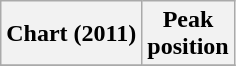<table class="wikitable plainrowheaders">
<tr>
<th scope="col">Chart (2011)</th>
<th scope="col">Peak<br>position</th>
</tr>
<tr>
</tr>
</table>
